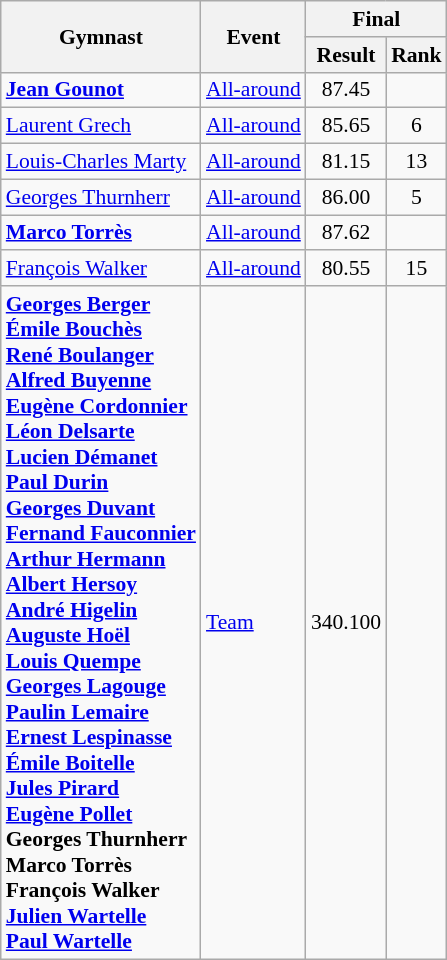<table class=wikitable style="font-size:90%">
<tr>
<th rowspan=2>Gymnast</th>
<th rowspan=2>Event</th>
<th colspan=2>Final</th>
</tr>
<tr>
<th>Result</th>
<th>Rank</th>
</tr>
<tr>
<td><strong><a href='#'>Jean Gounot</a></strong></td>
<td><a href='#'>All-around</a></td>
<td align=center>87.45</td>
<td align=center></td>
</tr>
<tr>
<td><a href='#'>Laurent Grech</a></td>
<td><a href='#'>All-around</a></td>
<td align=center>85.65</td>
<td align=center>6</td>
</tr>
<tr>
<td><a href='#'>Louis-Charles Marty</a></td>
<td><a href='#'>All-around</a></td>
<td align=center>81.15</td>
<td align=center>13</td>
</tr>
<tr>
<td><a href='#'>Georges Thurnherr</a></td>
<td><a href='#'>All-around</a></td>
<td align=center>86.00</td>
<td align=center>5</td>
</tr>
<tr>
<td><strong><a href='#'>Marco Torrès</a></strong></td>
<td><a href='#'>All-around</a></td>
<td align=center>87.62</td>
<td align=center></td>
</tr>
<tr>
<td><a href='#'>François Walker</a></td>
<td><a href='#'>All-around</a></td>
<td align=center>80.55</td>
<td align=center>15</td>
</tr>
<tr>
<td><strong><a href='#'>Georges Berger</a> <br> <a href='#'>Émile Bouchès</a> <br> <a href='#'>René Boulanger</a> <br> <a href='#'>Alfred Buyenne</a> <br> <a href='#'>Eugène Cordonnier</a> <br> <a href='#'>Léon Delsarte</a> <br> <a href='#'>Lucien Démanet</a> <br> <a href='#'>Paul Durin</a> <br> <a href='#'>Georges Duvant</a> <br> <a href='#'>Fernand Fauconnier</a> <br> <a href='#'>Arthur Hermann</a> <br> <a href='#'>Albert Hersoy</a> <br> <a href='#'>André Higelin</a> <br> <a href='#'>Auguste Hoël</a> <br> <a href='#'>Louis Quempe</a> <br> <a href='#'>Georges Lagouge</a> <br> <a href='#'>Paulin Lemaire</a> <br> <a href='#'>Ernest Lespinasse</a> <br> <a href='#'>Émile Boitelle</a> <br> <a href='#'>Jules Pirard</a> <br> <a href='#'>Eugène Pollet</a> <br> Georges Thurnherr <br> Marco Torrès <br> François Walker <br> <a href='#'>Julien Wartelle</a> <br> <a href='#'>Paul Wartelle</a></strong></td>
<td><a href='#'>Team</a></td>
<td align=center>340.100</td>
<td align=center></td>
</tr>
</table>
